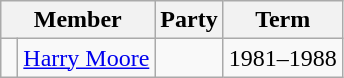<table class="wikitable">
<tr>
<th colspan="2">Member</th>
<th>Party</th>
<th>Term</th>
</tr>
<tr>
<td> </td>
<td><a href='#'>Harry Moore</a></td>
<td></td>
<td>1981–1988</td>
</tr>
</table>
